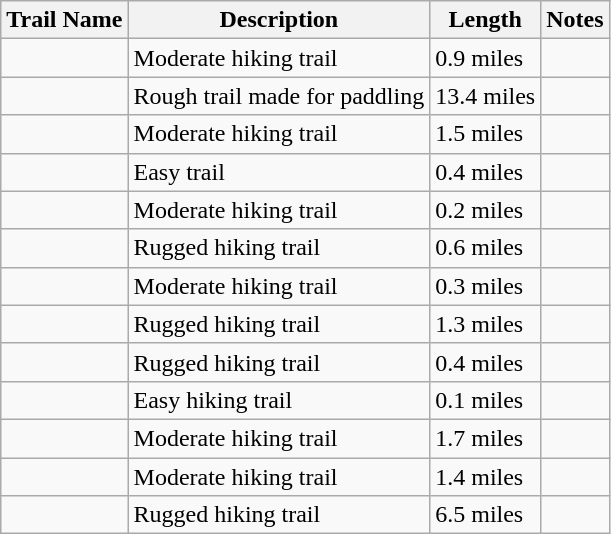<table class="wikitable">
<tr>
<th>Trail Name</th>
<th>Description</th>
<th>Length</th>
<th>Notes</th>
</tr>
<tr>
<td></td>
<td>Moderate hiking trail</td>
<td>0.9 miles</td>
<td></td>
</tr>
<tr>
<td></td>
<td>Rough trail made for paddling</td>
<td>13.4 miles</td>
<td></td>
</tr>
<tr>
<td></td>
<td>Moderate hiking trail</td>
<td>1.5 miles</td>
<td></td>
</tr>
<tr>
<td></td>
<td>Easy trail</td>
<td>0.4 miles</td>
<td></td>
</tr>
<tr>
<td></td>
<td>Moderate hiking trail</td>
<td>0.2 miles</td>
<td></td>
</tr>
<tr>
<td></td>
<td>Rugged hiking trail</td>
<td>0.6 miles</td>
<td></td>
</tr>
<tr>
<td></td>
<td>Moderate hiking trail</td>
<td>0.3 miles</td>
<td></td>
</tr>
<tr>
<td></td>
<td>Rugged hiking trail</td>
<td>1.3 miles</td>
<td></td>
</tr>
<tr>
<td></td>
<td>Rugged hiking trail</td>
<td>0.4 miles</td>
<td></td>
</tr>
<tr>
<td></td>
<td>Easy hiking trail</td>
<td>0.1 miles</td>
<td></td>
</tr>
<tr>
<td></td>
<td>Moderate hiking trail</td>
<td>1.7 miles</td>
<td></td>
</tr>
<tr>
<td></td>
<td>Moderate hiking trail</td>
<td>1.4 miles</td>
<td></td>
</tr>
<tr>
<td></td>
<td>Rugged hiking trail</td>
<td>6.5 miles</td>
<td></td>
</tr>
</table>
